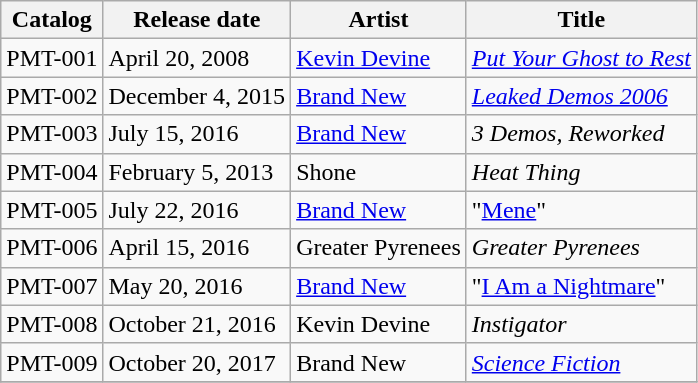<table class="wikitable">
<tr>
<th>Catalog</th>
<th>Release date</th>
<th>Artist</th>
<th>Title</th>
</tr>
<tr>
<td>PMT-001</td>
<td>April 20, 2008</td>
<td><a href='#'>Kevin Devine</a></td>
<td><em><a href='#'>Put Your Ghost to Rest</a></em></td>
</tr>
<tr>
<td>PMT-002</td>
<td>December 4, 2015</td>
<td><a href='#'>Brand New</a></td>
<td><em><a href='#'>Leaked Demos 2006</a></em></td>
</tr>
<tr>
<td>PMT-003</td>
<td>July 15, 2016</td>
<td><a href='#'>Brand New</a></td>
<td><em>3 Demos, Reworked</em></td>
</tr>
<tr>
<td>PMT-004</td>
<td>February 5, 2013</td>
<td>Shone</td>
<td><em>Heat Thing</em></td>
</tr>
<tr>
<td>PMT-005</td>
<td>July 22, 2016</td>
<td><a href='#'>Brand New</a></td>
<td>"<a href='#'>Mene</a>"</td>
</tr>
<tr>
<td>PMT-006</td>
<td>April 15, 2016</td>
<td>Greater Pyrenees</td>
<td><em>Greater Pyrenees</em></td>
</tr>
<tr>
<td>PMT-007</td>
<td>May 20, 2016</td>
<td><a href='#'>Brand New</a></td>
<td>"<a href='#'>I Am a Nightmare</a>"</td>
</tr>
<tr>
<td>PMT-008</td>
<td>October 21, 2016</td>
<td>Kevin Devine</td>
<td><em>Instigator</em></td>
</tr>
<tr>
<td>PMT-009</td>
<td>October 20, 2017</td>
<td>Brand New</td>
<td><em><a href='#'>Science Fiction</a></em></td>
</tr>
<tr>
</tr>
</table>
